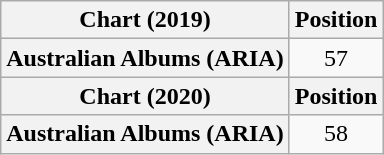<table class="wikitable plainrowheaders" style="text-align:center">
<tr>
<th scope="col">Chart (2019)</th>
<th scope="col">Position</th>
</tr>
<tr>
<th scope="row">Australian Albums (ARIA)</th>
<td>57</td>
</tr>
<tr>
<th scope="col">Chart (2020)</th>
<th scope="col">Position</th>
</tr>
<tr>
<th scope="row">Australian Albums (ARIA)</th>
<td>58</td>
</tr>
</table>
